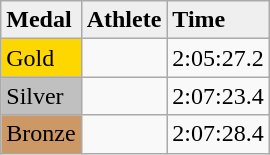<table class="wikitable">
<tr style="background:#efefef;">
<td><strong>Medal</strong></td>
<td><strong>Athlete</strong></td>
<td><strong>Time</strong></td>
</tr>
<tr>
<td style="background:gold;">Gold</td>
<td></td>
<td>2:05:27.2</td>
</tr>
<tr>
<td style="background:silver;">Silver</td>
<td></td>
<td>2:07:23.4</td>
</tr>
<tr>
<td style="background:#c96;">Bronze</td>
<td></td>
<td>2:07:28.4</td>
</tr>
</table>
